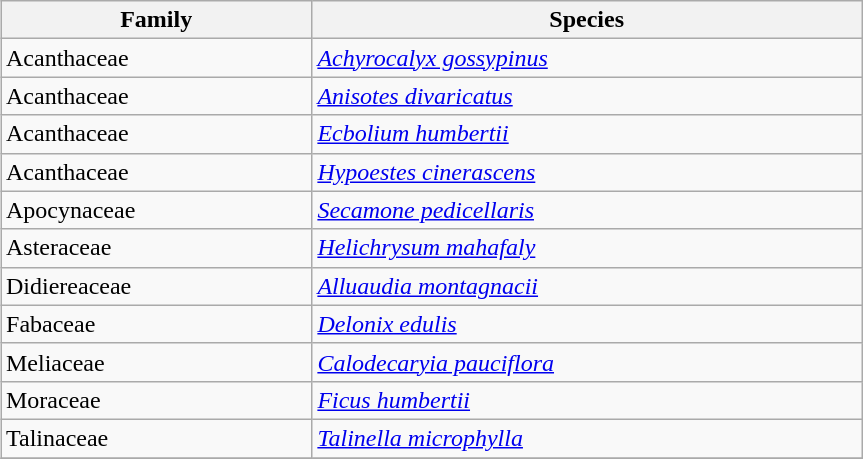<table class="wikitable" style="margin: 1em auto 1em auto" border="1" width="575pt">
<tr>
<th>Family</th>
<th>Species</th>
</tr>
<tr>
<td>Acanthaceae</td>
<td><em><a href='#'>Achyrocalyx gossypinus</a></em></td>
</tr>
<tr>
<td>Acanthaceae</td>
<td><em><a href='#'>Anisotes divaricatus</a></em></td>
</tr>
<tr>
<td>Acanthaceae</td>
<td><em><a href='#'>Ecbolium humbertii</a></em></td>
</tr>
<tr>
<td>Acanthaceae</td>
<td><em><a href='#'>Hypoestes cinerascens</a></em></td>
</tr>
<tr>
<td>Apocynaceae</td>
<td><em><a href='#'>Secamone pedicellaris</a></em></td>
</tr>
<tr>
<td>Asteraceae</td>
<td><em><a href='#'>Helichrysum mahafaly</a></em></td>
</tr>
<tr>
<td>Didiereaceae</td>
<td><em><a href='#'>Alluaudia montagnacii</a></em></td>
</tr>
<tr>
<td>Fabaceae</td>
<td><em><a href='#'>Delonix edulis</a></em></td>
</tr>
<tr>
<td>Meliaceae</td>
<td><em><a href='#'>Calodecaryia pauciflora</a></em></td>
</tr>
<tr>
<td>Moraceae</td>
<td><em><a href='#'>Ficus humbertii</a></em></td>
</tr>
<tr>
<td>Talinaceae</td>
<td><em><a href='#'>Talinella microphylla</a></em></td>
</tr>
<tr>
</tr>
</table>
